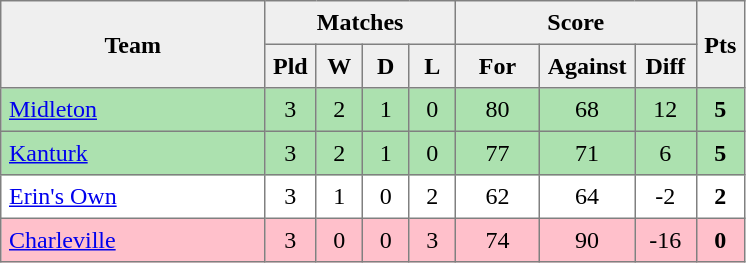<table style=border-collapse:collapse border=1 cellspacing=0 cellpadding=5>
<tr align=center bgcolor=#efefef>
<th rowspan=2 width=165>Team</th>
<th colspan=4>Matches</th>
<th colspan=3>Score</th>
<th rowspan=2width=20>Pts</th>
</tr>
<tr align=center bgcolor=#efefef>
<th width=20>Pld</th>
<th width=20>W</th>
<th width=20>D</th>
<th width=20>L</th>
<th width=45>For</th>
<th width=45>Against</th>
<th width=30>Diff</th>
</tr>
<tr align=center style="background:#ACE1AF;">
<td style="text-align:left;"><a href='#'>Midleton</a></td>
<td>3</td>
<td>2</td>
<td>1</td>
<td>0</td>
<td>80</td>
<td>68</td>
<td>12</td>
<td><strong>5</strong></td>
</tr>
<tr align=center style="background:#ACE1AF;">
<td style="text-align:left;"><a href='#'>Kanturk</a></td>
<td>3</td>
<td>2</td>
<td>1</td>
<td>0</td>
<td>77</td>
<td>71</td>
<td>6</td>
<td><strong>5</strong></td>
</tr>
<tr align=center>
<td style="text-align:left;"><a href='#'>Erin's Own</a></td>
<td>3</td>
<td>1</td>
<td>0</td>
<td>2</td>
<td>62</td>
<td>64</td>
<td>-2</td>
<td><strong>2</strong></td>
</tr>
<tr align=center style="background:#FFC0CB;">
<td style="text-align:left;"><a href='#'>Charleville</a></td>
<td>3</td>
<td>0</td>
<td>0</td>
<td>3</td>
<td>74</td>
<td>90</td>
<td>-16</td>
<td><strong>0</strong></td>
</tr>
</table>
